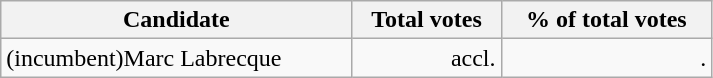<table class="wikitable" width="475">
<tr>
<th align="left">Candidate</th>
<th align="right">Total votes</th>
<th align="right">% of total votes</th>
</tr>
<tr>
<td align="left">(incumbent)Marc Labrecque</td>
<td align="right">accl.</td>
<td align="right">.</td>
</tr>
</table>
